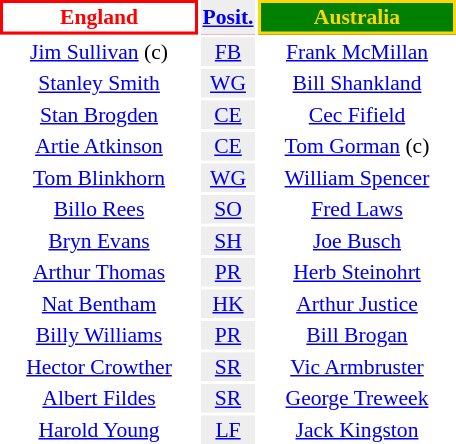<table align=right style="font-size:90%; margin-left:1em">
<tr bgcolor=#FF0033>
<th align="centre" width="126" style="border: 2px solid red; background: white; color: red">England</th>
<th align="center" style="background: #eeeeee; color: black"><a href='#'>Posit.</a></th>
<th align="centre" width="126" style="border: 2px solid gold; background: green; color: gold">Australia</th>
</tr>
<tr>
<td align="center"><a href='#'>Jim Sullivan</a> (c)</td>
<td align="center" style="background: #eeeeee"><a href='#'>FB</a></td>
<td align="center"><a href='#'>Frank McMillan</a></td>
</tr>
<tr>
<td align="center"><a href='#'>Stanley Smith</a></td>
<td align="center" style="background: #eeeeee"><a href='#'>WG</a></td>
<td align="center"><a href='#'>Bill Shankland</a></td>
</tr>
<tr>
<td align="center"><a href='#'>Stan Brogden</a></td>
<td align="center" style="background: #eeeeee"><a href='#'>CE</a></td>
<td align="center"><a href='#'>Cec Fifield</a></td>
</tr>
<tr>
<td align="center"><a href='#'>Artie Atkinson</a></td>
<td align="center" style="background: #eeeeee"><a href='#'>CE</a></td>
<td align="center"><a href='#'>Tom Gorman</a> (c)</td>
</tr>
<tr>
<td align="center"><a href='#'>Tom Blinkhorn</a></td>
<td align="center" style="background: #eeeeee"><a href='#'>WG</a></td>
<td align="center"><a href='#'>William Spencer</a></td>
</tr>
<tr>
<td align="center"><a href='#'>Billo Rees</a></td>
<td align="center" style="background: #eeeeee"><a href='#'>SO</a></td>
<td align="center"><a href='#'>Fred Laws</a></td>
</tr>
<tr>
<td align="center"><a href='#'>Bryn Evans</a></td>
<td align="center" style="background: #eeeeee"><a href='#'>SH</a></td>
<td align="center"><a href='#'>Joe Busch</a></td>
</tr>
<tr>
<td align="center"><a href='#'>Arthur Thomas</a></td>
<td align="center" style="background: #eeeeee"><a href='#'>PR</a></td>
<td align="center"><a href='#'>Herb Steinohrt</a></td>
</tr>
<tr>
<td align="center"><a href='#'>Nat Bentham</a></td>
<td align="center" style="background: #eeeeee"><a href='#'>HK</a></td>
<td align="center"><a href='#'>Arthur Justice</a></td>
</tr>
<tr>
<td align="center"><a href='#'>Billy Williams</a></td>
<td align="center" style="background: #eeeeee"><a href='#'>PR</a></td>
<td align="center"><a href='#'>Bill Brogan</a></td>
</tr>
<tr>
<td align="center"><a href='#'>Hector Crowther</a></td>
<td align="center" style="background: #eeeeee"><a href='#'>SR</a></td>
<td align="center"><a href='#'>Vic Armbruster</a></td>
</tr>
<tr>
<td align="center"><a href='#'>Albert Fildes</a></td>
<td align="center" style="background: #eeeeee"><a href='#'>SR</a></td>
<td align="center"><a href='#'>George Treweek</a></td>
</tr>
<tr>
<td align="center"><a href='#'>Harold Young</a></td>
<td align="center" style="background: #eeeeee"><a href='#'>LF</a></td>
<td align="center"><a href='#'>Jack Kingston</a></td>
</tr>
</table>
